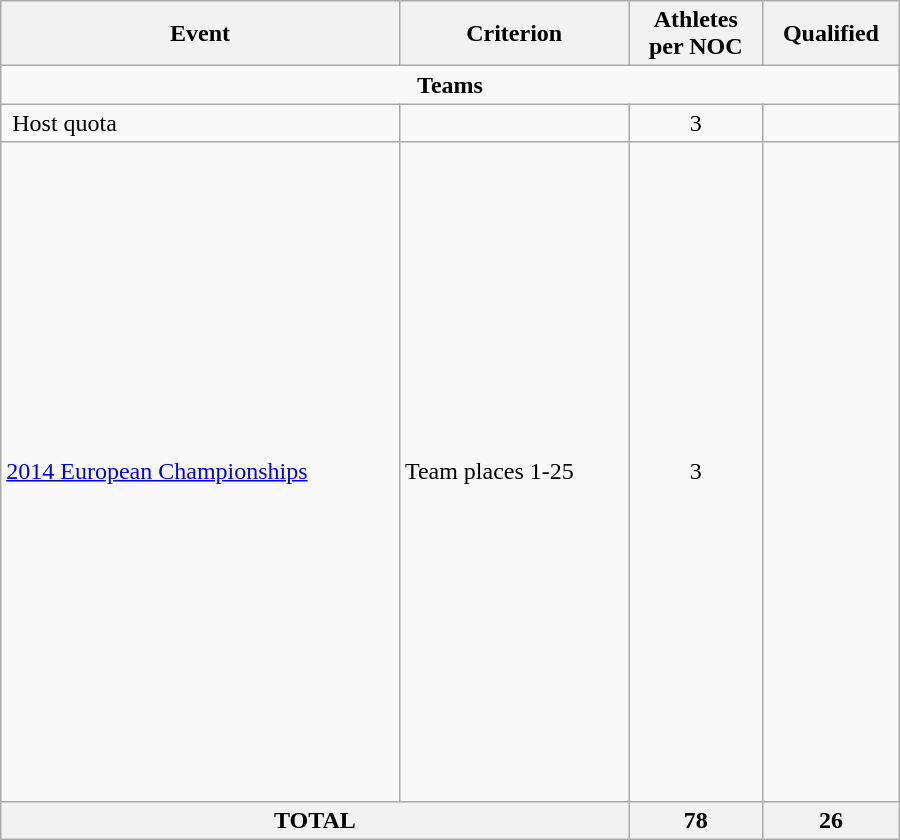<table class="wikitable" style="width:600px;">
<tr>
<th>Event</th>
<th>Criterion</th>
<th>Athletes<br>per NOC</th>
<th>Qualified</th>
</tr>
<tr>
<td colspan="4" style="text-align:center"><strong>Teams</strong></td>
</tr>
<tr>
<td> Host quota</td>
<td> </td>
<td align=center>3</td>
<td></td>
</tr>
<tr>
<td><a href='#'>2014 European Championships</a></td>
<td>Team places 1-25</td>
<td align=center>3</td>
<td><br><br><br><br><br><br><br><br><br><br><br><br><br><br><br><br><br><br><br><br><br><br><br><br></td>
</tr>
<tr>
<th colspan="2">TOTAL</th>
<th>78</th>
<th>26</th>
</tr>
</table>
